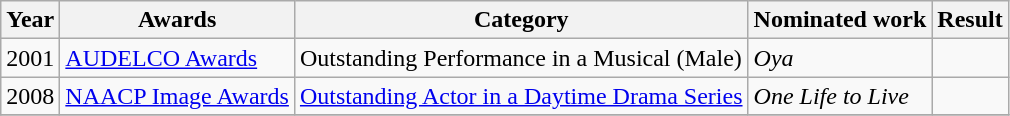<table class="wikitable">
<tr>
<th scope="col">Year</th>
<th scope="col">Awards</th>
<th>Category</th>
<th scope="col">Nominated work</th>
<th scope="col">Result</th>
</tr>
<tr>
<td>2001</td>
<td><a href='#'>AUDELCO Awards</a></td>
<td>Outstanding Performance in a Musical (Male)</td>
<td><em>Oya</em></td>
<td></td>
</tr>
<tr>
<td>2008</td>
<td><a href='#'>NAACP Image Awards</a></td>
<td><a href='#'>Outstanding Actor in a Daytime Drama Series</a></td>
<td><em>One Life to Live</em></td>
<td></td>
</tr>
<tr>
</tr>
</table>
